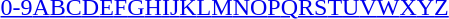<table id="toc" class="toc" summary="Class">
<tr>
<th></th>
</tr>
<tr>
<td style="text-align:center;"><a href='#'>0-9</a><a href='#'>A</a><a href='#'>B</a><a href='#'>C</a><a href='#'>D</a><a href='#'>E</a><a href='#'>F</a><a href='#'>G</a><a href='#'>H</a><a href='#'>I</a><a href='#'>J</a><a href='#'>K</a><a href='#'>L</a><a href='#'>M</a><a href='#'>N</a><a href='#'>O</a><a href='#'>P</a><a href='#'>Q</a><a href='#'>R</a><a href='#'>S</a><a href='#'>T</a><a href='#'>U</a><a href='#'>V</a><a href='#'>W</a><a href='#'>X</a><a href='#'>Y</a><a href='#'>Z</a></td>
</tr>
</table>
